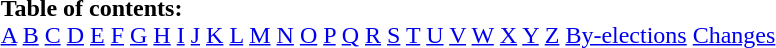<table border="0" id="toc" style="margin: 0 auto;" align=center>
<tr>
<td><strong>Table of contents:</strong><br><a href='#'>A</a> <a href='#'>B</a> <a href='#'>C</a> <a href='#'>D</a> <a href='#'>E</a> <a href='#'>F</a> <a href='#'>G</a> <a href='#'>H</a> <a href='#'>I</a> <a href='#'>J</a> <a href='#'>K</a> <a href='#'>L</a> <a href='#'>M</a> <a href='#'>N</a> <a href='#'>O</a> <a href='#'>P</a> <a href='#'>Q</a> <a href='#'>R</a> <a href='#'>S</a> <a href='#'>T</a> <a href='#'>U</a> <a href='#'>V</a> <a href='#'>W</a> <a href='#'>X</a> <a href='#'>Y</a> <a href='#'>Z</a> <a href='#'>By-elections</a> <a href='#'>Changes</a></td>
</tr>
</table>
